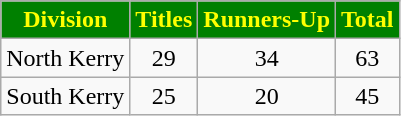<table class="wikitable sortable" style="text-align:center;">
<tr>
<th style="background:green;color:yellow">Division</th>
<th style="background:green;color:yellow">Titles</th>
<th style="background:green;color:yellow">Runners-Up</th>
<th style="background:green;color:yellow">Total</th>
</tr>
<tr>
<td style="text-align:left;">North Kerry</td>
<td>29</td>
<td>34</td>
<td>63</td>
</tr>
<tr>
<td style="text-align:left;">South Kerry</td>
<td>25</td>
<td>20</td>
<td>45</td>
</tr>
</table>
